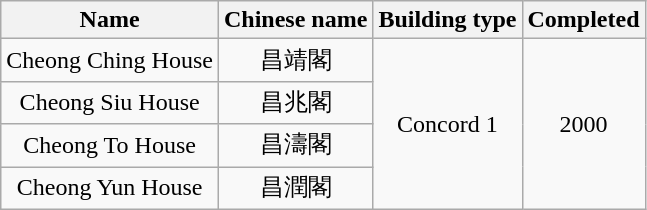<table class="wikitable" style="text-align: center">
<tr>
<th>Name</th>
<th>Chinese name</th>
<th>Building type</th>
<th>Completed</th>
</tr>
<tr>
<td>Cheong Ching House</td>
<td>昌靖閣</td>
<td rowspan="4">Concord 1</td>
<td rowspan="4">2000</td>
</tr>
<tr>
<td>Cheong Siu House</td>
<td>昌兆閣</td>
</tr>
<tr>
<td>Cheong To House</td>
<td>昌濤閣</td>
</tr>
<tr>
<td>Cheong Yun House</td>
<td>昌潤閣</td>
</tr>
</table>
